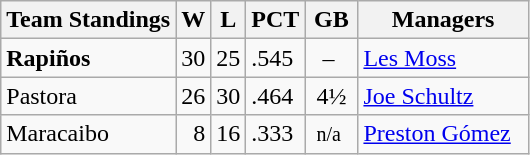<table class="wikitable">
<tr>
<th>Team Standings</th>
<th>W</th>
<th>L</th>
<th>PCT</th>
<th>GB</th>
<th>Managers</th>
</tr>
<tr>
<td><strong>Rapiños</strong></td>
<td>30</td>
<td>25</td>
<td>.545</td>
<td>  –</td>
<td><a href='#'>Les Moss</a></td>
</tr>
<tr>
<td>Pastora</td>
<td>26</td>
<td>30</td>
<td>.464</td>
<td> 4½ </td>
<td><a href='#'>Joe Schultz</a></td>
</tr>
<tr>
<td>Maracaibo</td>
<td>  8</td>
<td>16</td>
<td>.333</td>
<td> <small>n/a</small></td>
<td><a href='#'>Preston Gómez</a>  </td>
</tr>
</table>
